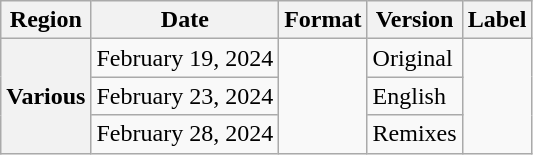<table class="wikitable plainrowheaders">
<tr>
<th scope="col">Region</th>
<th scope="col">Date</th>
<th scope="col">Format</th>
<th scope="col">Version</th>
<th scope="col">Label</th>
</tr>
<tr>
<th scope="row" rowspan="3">Various </th>
<td>February 19, 2024</td>
<td rowspan="3"></td>
<td>Original</td>
<td rowspan="3"></td>
</tr>
<tr>
<td>February 23, 2024</td>
<td>English</td>
</tr>
<tr>
<td>February 28, 2024</td>
<td>Remixes</td>
</tr>
</table>
